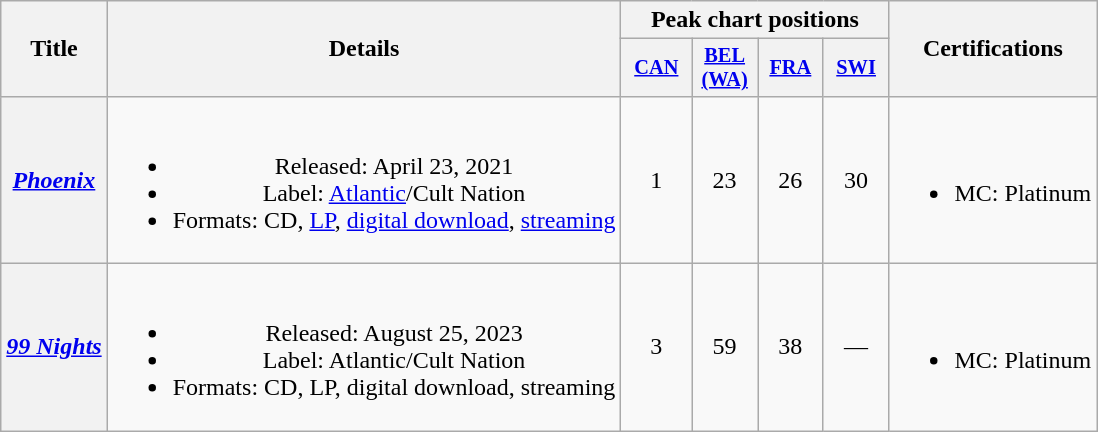<table class="wikitable plainrowheaders" style="text-align:center;">
<tr>
<th scope="col" rowspan="2">Title</th>
<th scope="col" rowspan="2">Details</th>
<th scope="col" colspan="4">Peak chart positions</th>
<th scope="col" rowspan="2">Certifications</th>
</tr>
<tr>
<th scope="col" style="width:3em;font-size:85%;"><a href='#'>CAN</a><br></th>
<th scope="col" style="width:2.75em;font-size:85%;"><a href='#'>BEL<br>(WA)</a><br></th>
<th scope="col" style="width:2.75em;font-size:85%;"><a href='#'>FRA</a><br></th>
<th scope="col" style="width:2.75em;font-size:85%;"><a href='#'>SWI</a><br></th>
</tr>
<tr>
<th scope="row"><em><a href='#'>Phoenix</a></em></th>
<td><br><ul><li>Released: April 23, 2021</li><li>Label: <a href='#'>Atlantic</a>/Cult Nation</li><li>Formats: CD, <a href='#'>LP</a>, <a href='#'>digital download</a>, <a href='#'>streaming</a></li></ul></td>
<td>1</td>
<td>23</td>
<td>26</td>
<td>30</td>
<td><br><ul><li>MC: Platinum</li></ul></td>
</tr>
<tr>
<th scope="row"><em><a href='#'>99 Nights</a></em></th>
<td><br><ul><li>Released: August 25, 2023</li><li>Label: Atlantic/Cult Nation</li><li>Formats: CD, LP, digital download, streaming</li></ul></td>
<td>3</td>
<td>59</td>
<td>38<br></td>
<td>—</td>
<td><br><ul><li>MC: Platinum</li></ul></td>
</tr>
</table>
